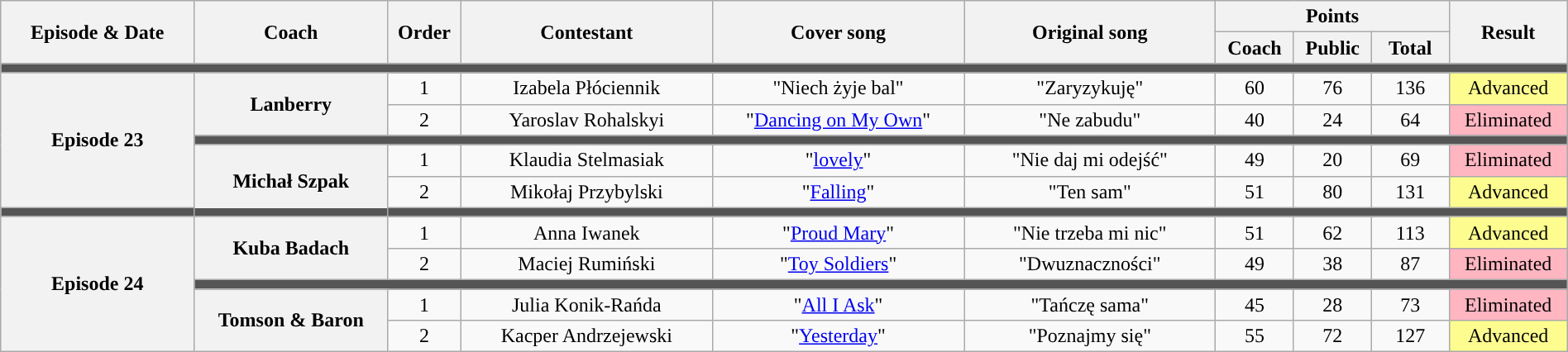<table class="wikitable" style="text-align: center; width:100%;">
<tr>
<th scope="col" style="width:10%" rowspan="2">Episode & Date</th>
<th scope="col" style="width:10%" rowspan="2">Coach</th>
<th scope="col" style="width:03%" rowspan="2">Order</th>
<th scope="col" style="width:13%" rowspan="2">Contestant</th>
<th scope="col" style="width:13%" rowspan="2">Cover song</th>
<th scope="col" style="width:13%" rowspan="2">Original song</th>
<th scope="col" style="width:12%" colspan="3">Points</th>
<th scope="col" style="width:6%" rowspan="2">Result</th>
</tr>
<tr>
<th width="4%">Coach</th>
<th width="4%">Public</th>
<th width="4%">Total</th>
</tr>
<tr>
<td colspan="10" style="background:#555"></td>
</tr>
<tr>
<th rowspan="5">Episode 23 </th>
<th rowspan="2">Lanberry</th>
<td>1</td>
<td>Izabela Płóciennik</td>
<td>"Niech żyje bal" </td>
<td>"Zaryzykuję"</td>
<td>60</td>
<td>76</td>
<td>136</td>
<td style="background:#fdfc8f">Advanced</td>
</tr>
<tr>
<td>2</td>
<td>Yaroslav Rohalskyi</td>
<td>"<a href='#'>Dancing on My Own</a>"</td>
<td>"Ne zabudu"</td>
<td>40</td>
<td>24</td>
<td>64</td>
<td style="background:lightpink">Eliminated</td>
</tr>
<tr>
<td colspan="9" style="background:#555"></td>
</tr>
<tr>
<th rowspan="3">Michał Szpak</th>
<td>1</td>
<td>Klaudia Stelmasiak</td>
<td>"<a href='#'>lovely</a>"</td>
<td>"Nie daj mi odejść"</td>
<td>49</td>
<td>20</td>
<td>69</td>
<td style="background:lightpink">Eliminated</td>
</tr>
<tr>
<td>2</td>
<td>Mikołaj Przybylski</td>
<td>"<a href='#'>Falling</a>"</td>
<td>"Ten sam"</td>
<td>51</td>
<td>80</td>
<td>131</td>
<td style="background:#fdfc8f">Advanced</td>
</tr>
<tr>
<td colspan="10" style="background:#555"></td>
</tr>
<tr>
<th rowspan="5">Episode 24 </th>
<th rowspan="2">Kuba Badach</th>
<td>1</td>
<td>Anna Iwanek</td>
<td>"<a href='#'>Proud Mary</a>"</td>
<td>"Nie trzeba mi nic"</td>
<td>51</td>
<td>62</td>
<td>113</td>
<td style="background:#fdfc8f">Advanced</td>
</tr>
<tr>
<td>2</td>
<td>Maciej Rumiński</td>
<td>"<a href='#'>Toy Soldiers</a>"</td>
<td>"Dwuznaczności"</td>
<td>49</td>
<td>38</td>
<td>87</td>
<td style="background:lightpink">Eliminated</td>
</tr>
<tr>
<td colspan="9" style="background:#555"></td>
</tr>
<tr>
<th rowspan="3">Tomson & Baron</th>
<td>1</td>
<td>Julia Konik-Rańda</td>
<td>"<a href='#'>All I Ask</a>"</td>
<td>"Tańczę sama"</td>
<td>45</td>
<td>28</td>
<td>73</td>
<td style="background:lightpink">Eliminated</td>
</tr>
<tr>
<td>2</td>
<td>Kacper Andrzejewski</td>
<td>"<a href='#'>Yesterday</a>"</td>
<td>"Poznajmy się"</td>
<td>55</td>
<td>72</td>
<td>127</td>
<td style="background:#fdfc8f">Advanced</td>
</tr>
</table>
